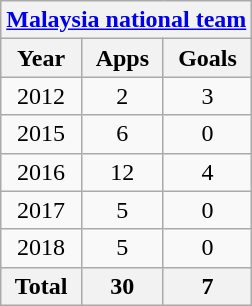<table class="wikitable" style="text-align:center">
<tr>
<th colspan=3><a href='#'>Malaysia national team</a></th>
</tr>
<tr>
<th>Year</th>
<th>Apps</th>
<th>Goals</th>
</tr>
<tr>
<td>2012</td>
<td>2</td>
<td>3</td>
</tr>
<tr>
<td>2015</td>
<td>6</td>
<td>0</td>
</tr>
<tr>
<td>2016</td>
<td>12</td>
<td>4</td>
</tr>
<tr>
<td>2017</td>
<td>5</td>
<td>0</td>
</tr>
<tr>
<td>2018</td>
<td>5</td>
<td>0</td>
</tr>
<tr>
<th>Total</th>
<th>30</th>
<th>7</th>
</tr>
</table>
